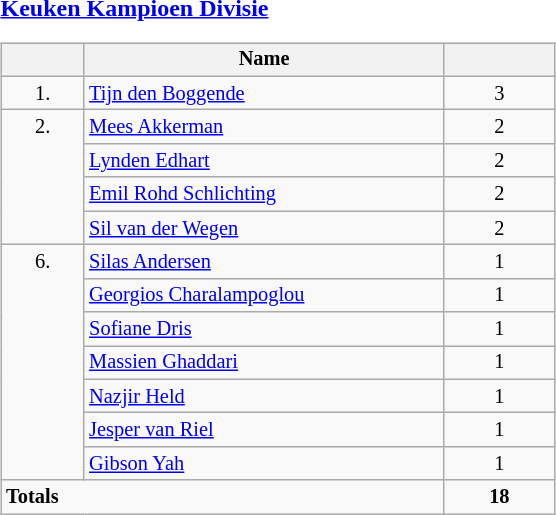<table style="width: 33%;">
<tr>
<td style="width: 33%; text-align: left; vertical-align: top;"><br><strong> <a href='#'>Keuken Kampioen Divisie</a></strong><table class="wikitable" style="width: 90%; font-size: 85%;">
<tr style="vertical-align: top;">
<th style="width: 15%; text-align: center;"></th>
<th style="width: 65%; text-align: center;">Name</th>
<th style="width: 20%; text-align: center;"></th>
</tr>
<tr style="vertical-align: top;">
<td rowspan="1" style="text-align: center;">1.</td>
<td><strong></strong> <a href='#'>Tijn den Boggende</a></td>
<td style="text-align: center;">3</td>
</tr>
<tr style="vertical-align: top;">
<td rowspan="4" style="text-align: center;">2.</td>
<td><strong></strong> <a href='#'>Mees Akkerman</a></td>
<td style="text-align: center;">2</td>
</tr>
<tr style="vertical-align: top;">
<td><strong></strong> <a href='#'>Lynden Edhart</a></td>
<td style="text-align: center;">2</td>
</tr>
<tr style="vertical-align: top;">
<td><strong></strong> <a href='#'>Emil Rohd Schlichting</a></td>
<td style="text-align: center;">2</td>
</tr>
<tr style="vertical-align: top;">
<td><strong></strong> <a href='#'>Sil van der Wegen</a></td>
<td style="text-align: center;">2</td>
</tr>
<tr style="vertical-align: top;">
<td rowspan="7" style="text-align: center;">6.</td>
<td><strong></strong> <a href='#'>Silas Andersen</a></td>
<td style="text-align: center;">1</td>
</tr>
<tr style="vertical-align: top;">
<td><strong></strong> <a href='#'>Georgios Charalampoglou</a></td>
<td style="text-align: center;">1</td>
</tr>
<tr style="vertical-align: top;">
<td><strong></strong> <a href='#'>Sofiane Dris</a></td>
<td style="text-align: center;">1</td>
</tr>
<tr style="vertical-align: top;">
<td><strong></strong> <a href='#'>Massien Ghaddari</a></td>
<td style="text-align: center;">1</td>
</tr>
<tr style="vertical-align: top;">
<td><strong></strong> <a href='#'>Nazjir Held</a></td>
<td style="text-align: center;">1</td>
</tr>
<tr style="vertical-align: top;">
<td><strong></strong> <a href='#'>Jesper van Riel</a></td>
<td style="text-align: center;">1</td>
</tr>
<tr style="vertical-align: top;">
<td><strong></strong> <a href='#'>Gibson Yah</a></td>
<td style="text-align: center;">1</td>
</tr>
<tr style="vertical-align: top;">
<td colspan="2"><strong>Totals</strong></td>
<td style="text-align: center;"><strong>18</strong></td>
</tr>
</table>
</td>
</tr>
</table>
